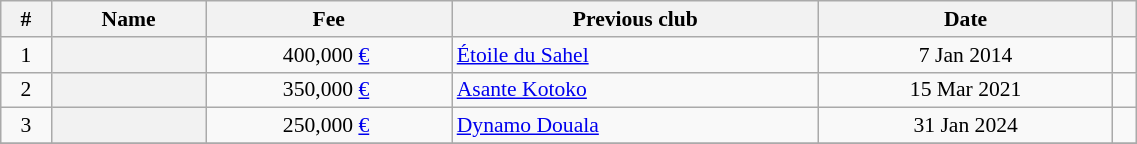<table class="wikitable sortable" style="width:60%; text-align:center; font-size:90%; text-align:centre;">
<tr>
<th scope="col">#</th>
<th scope="col">Name</th>
<th scope="col">Fee</th>
<th scope="col">Previous club</th>
<th scope="col">Date</th>
<th scope="col" class="unsortable"></th>
</tr>
<tr>
<td align="center">1</td>
<th style="text-align:left"> </th>
<td>400,000 <a href='#'>€</a> </td>
<td style="text-align:left"> <a href='#'>Étoile du Sahel</a></td>
<td>7 Jan 2014</td>
<td style="text-align:center;"></td>
</tr>
<tr>
<td align="center">2</td>
<th style="text-align:left"> </th>
<td>350,000 <a href='#'>€</a> </td>
<td style="text-align:left"> <a href='#'>Asante Kotoko</a></td>
<td>15 Mar 2021</td>
<td style="text-align:center;"></td>
</tr>
<tr>
<td align="center">3</td>
<th style="text-align:left"> </th>
<td>250,000 <a href='#'>€</a> </td>
<td style="text-align:left"> <a href='#'>Dynamo Douala</a></td>
<td>31 Jan 2024</td>
<td style="text-align:center;"></td>
</tr>
<tr>
</tr>
</table>
